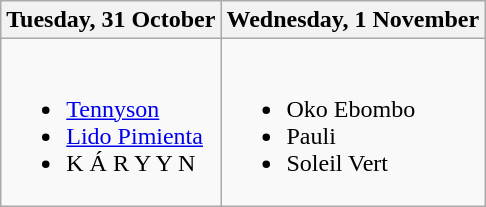<table class="wikitable">
<tr>
<th>Tuesday, 31 October</th>
<th>Wednesday, 1 November</th>
</tr>
<tr valign="top">
<td><br><ul><li><a href='#'>Tennyson</a></li><li><a href='#'>Lido Pimienta</a></li><li>K Á R Y Y N</li></ul></td>
<td><br><ul><li>Oko Ebombo</li><li>Pauli</li><li>Soleil Vert</li></ul></td>
</tr>
</table>
